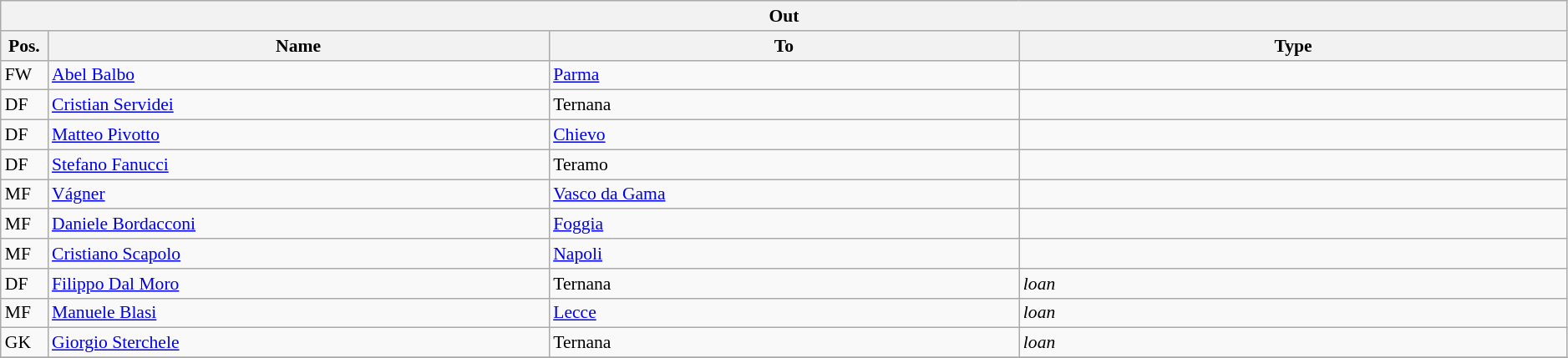<table class="wikitable" style="font-size:90%; width:99%">
<tr>
<th colspan="4">Out</th>
</tr>
<tr>
<th width=3%>Pos.</th>
<th width=32%>Name</th>
<th width=30%>To</th>
<th width=35%>Type</th>
</tr>
<tr>
<td>FW</td>
<td><a href='#'>Abel Balbo</a></td>
<td><a href='#'>Parma</a></td>
<td></td>
</tr>
<tr>
<td>DF</td>
<td><a href='#'>Cristian Servidei</a></td>
<td>Ternana</td>
<td></td>
</tr>
<tr>
<td>DF</td>
<td><a href='#'>Matteo Pivotto</a></td>
<td><a href='#'>Chievo</a></td>
<td></td>
</tr>
<tr>
<td>DF</td>
<td><a href='#'>Stefano Fanucci</a></td>
<td>Teramo</td>
<td></td>
</tr>
<tr>
<td>MF</td>
<td><a href='#'>Vágner</a></td>
<td><a href='#'>Vasco da Gama</a></td>
<td></td>
</tr>
<tr>
<td>MF</td>
<td><a href='#'>Daniele Bordacconi</a></td>
<td><a href='#'>Foggia</a></td>
<td></td>
</tr>
<tr>
<td>MF</td>
<td><a href='#'>Cristiano Scapolo</a></td>
<td><a href='#'>Napoli</a></td>
<td></td>
</tr>
<tr>
<td>DF</td>
<td><a href='#'>Filippo Dal Moro</a></td>
<td>Ternana</td>
<td><em>loan</em></td>
</tr>
<tr>
<td>MF</td>
<td><a href='#'>Manuele Blasi</a></td>
<td><a href='#'>Lecce</a></td>
<td><em>loan</em></td>
</tr>
<tr>
<td>GK</td>
<td><a href='#'>Giorgio Sterchele</a></td>
<td>Ternana</td>
<td><em>loan</em></td>
</tr>
<tr>
</tr>
</table>
